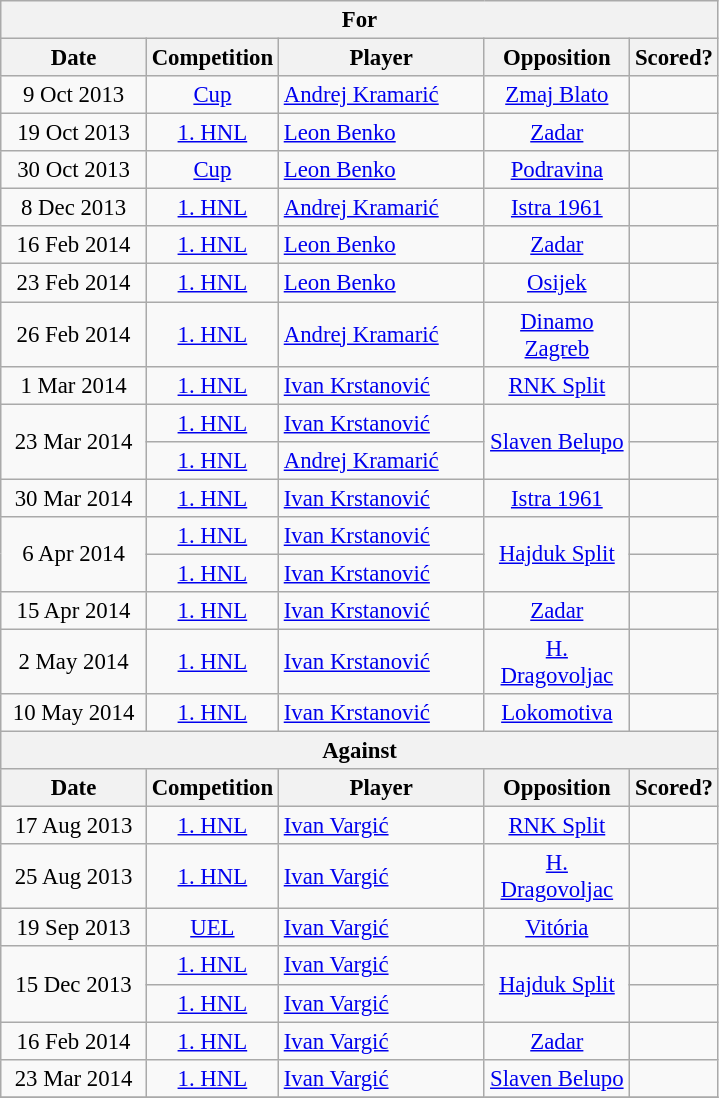<table class="wikitable"  style="text-align:center; font-size:95%; ">
<tr>
<th colspan=5>For</th>
</tr>
<tr>
<th width=90>Date</th>
<th width=70>Competition</th>
<th width=130>Player</th>
<th width=90>Opposition</th>
<th width=50>Scored?</th>
</tr>
<tr>
<td>9 Oct 2013</td>
<td><a href='#'>Cup</a></td>
<td style="text-align:left;"> <a href='#'>Andrej Kramarić</a></td>
<td><a href='#'>Zmaj Blato</a></td>
<td></td>
</tr>
<tr>
<td>19 Oct 2013</td>
<td><a href='#'>1. HNL</a></td>
<td style="text-align:left;"> <a href='#'>Leon Benko</a></td>
<td><a href='#'>Zadar</a></td>
<td></td>
</tr>
<tr>
<td>30 Oct 2013</td>
<td><a href='#'>Cup</a></td>
<td style="text-align:left;"> <a href='#'>Leon Benko</a></td>
<td><a href='#'>Podravina</a></td>
<td></td>
</tr>
<tr>
<td>8 Dec 2013</td>
<td><a href='#'>1. HNL</a></td>
<td style="text-align:left;"> <a href='#'>Andrej Kramarić</a></td>
<td><a href='#'>Istra 1961</a></td>
<td></td>
</tr>
<tr>
<td>16 Feb 2014</td>
<td><a href='#'>1. HNL</a></td>
<td style="text-align:left;"> <a href='#'>Leon Benko</a></td>
<td><a href='#'>Zadar</a></td>
<td></td>
</tr>
<tr>
<td>23 Feb 2014</td>
<td><a href='#'>1. HNL</a></td>
<td style="text-align:left;"> <a href='#'>Leon Benko</a></td>
<td><a href='#'>Osijek</a></td>
<td></td>
</tr>
<tr>
<td>26 Feb 2014</td>
<td><a href='#'>1. HNL</a></td>
<td style="text-align:left;"> <a href='#'>Andrej Kramarić</a></td>
<td><a href='#'>Dinamo Zagreb</a></td>
<td></td>
</tr>
<tr>
<td>1 Mar 2014</td>
<td><a href='#'>1. HNL</a></td>
<td style="text-align:left;"> <a href='#'>Ivan Krstanović</a></td>
<td><a href='#'>RNK Split</a></td>
<td></td>
</tr>
<tr>
<td rowspan=2>23 Mar 2014</td>
<td><a href='#'>1. HNL</a></td>
<td style="text-align:left;"> <a href='#'>Ivan Krstanović</a></td>
<td rowspan=2><a href='#'>Slaven Belupo</a></td>
<td></td>
</tr>
<tr>
<td><a href='#'>1. HNL</a></td>
<td style="text-align:left;"> <a href='#'>Andrej Kramarić</a></td>
<td></td>
</tr>
<tr>
<td>30 Mar 2014</td>
<td><a href='#'>1. HNL</a></td>
<td style="text-align:left;"> <a href='#'>Ivan Krstanović</a></td>
<td><a href='#'>Istra 1961</a></td>
<td></td>
</tr>
<tr>
<td rowspan=2>6 Apr 2014</td>
<td><a href='#'>1. HNL</a></td>
<td style="text-align:left;"> <a href='#'>Ivan Krstanović</a></td>
<td rowspan=2><a href='#'>Hajduk Split</a></td>
<td></td>
</tr>
<tr>
<td><a href='#'>1. HNL</a></td>
<td style="text-align:left;"> <a href='#'>Ivan Krstanović</a></td>
<td></td>
</tr>
<tr>
<td>15 Apr 2014</td>
<td><a href='#'>1. HNL</a></td>
<td style="text-align:left;"> <a href='#'>Ivan Krstanović</a></td>
<td><a href='#'>Zadar</a></td>
<td></td>
</tr>
<tr>
<td>2 May 2014</td>
<td><a href='#'>1. HNL</a></td>
<td style="text-align:left;"> <a href='#'>Ivan Krstanović</a></td>
<td><a href='#'>H. Dragovoljac</a></td>
<td></td>
</tr>
<tr>
<td>10 May 2014</td>
<td><a href='#'>1. HNL</a></td>
<td style="text-align:left;"> <a href='#'>Ivan Krstanović</a></td>
<td><a href='#'>Lokomotiva</a></td>
<td></td>
</tr>
<tr>
<th colspan=5>Against</th>
</tr>
<tr>
<th width=90>Date</th>
<th width=70>Competition</th>
<th width=120>Player</th>
<th width=90>Opposition</th>
<th width=50>Scored?</th>
</tr>
<tr>
<td>17 Aug 2013</td>
<td><a href='#'>1. HNL</a></td>
<td style="text-align:left;"> <a href='#'>Ivan Vargić</a></td>
<td><a href='#'>RNK Split</a></td>
<td></td>
</tr>
<tr>
<td>25 Aug 2013</td>
<td><a href='#'>1. HNL</a></td>
<td style="text-align:left;"> <a href='#'>Ivan Vargić</a></td>
<td><a href='#'>H. Dragovoljac</a></td>
<td></td>
</tr>
<tr>
<td>19 Sep 2013</td>
<td><a href='#'>UEL</a></td>
<td style="text-align:left;"> <a href='#'>Ivan Vargić</a></td>
<td><a href='#'>Vitória</a></td>
<td></td>
</tr>
<tr>
<td rowspan=2>15 Dec 2013</td>
<td><a href='#'>1. HNL</a></td>
<td style="text-align:left;"> <a href='#'>Ivan Vargić</a></td>
<td rowspan=2><a href='#'>Hajduk Split</a></td>
<td></td>
</tr>
<tr>
<td><a href='#'>1. HNL</a></td>
<td style="text-align:left;"> <a href='#'>Ivan Vargić</a></td>
<td></td>
</tr>
<tr>
<td>16 Feb 2014</td>
<td><a href='#'>1. HNL</a></td>
<td style="text-align:left;"> <a href='#'>Ivan Vargić</a></td>
<td><a href='#'>Zadar</a></td>
<td></td>
</tr>
<tr>
<td>23 Mar 2014</td>
<td><a href='#'>1. HNL</a></td>
<td style="text-align:left;"> <a href='#'>Ivan Vargić</a></td>
<td><a href='#'>Slaven Belupo</a></td>
<td></td>
</tr>
<tr>
</tr>
</table>
